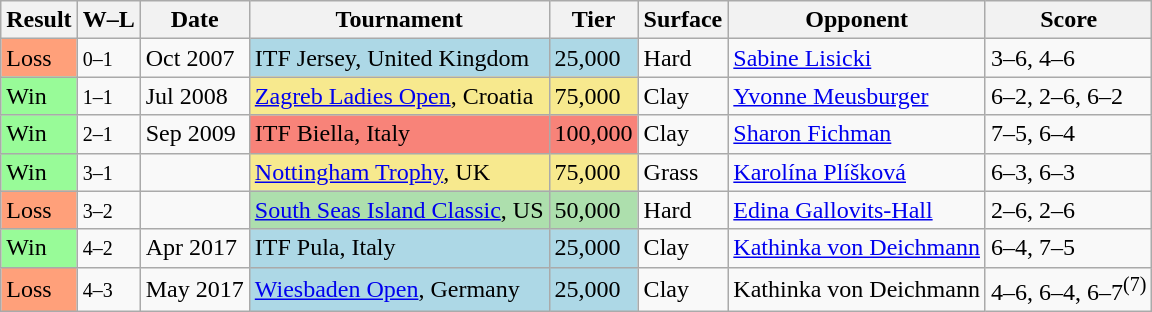<table class="sortable wikitable">
<tr>
<th>Result</th>
<th class="unsortable">W–L</th>
<th>Date</th>
<th>Tournament</th>
<th>Tier</th>
<th>Surface</th>
<th>Opponent</th>
<th class="unsortable">Score</th>
</tr>
<tr>
<td style="background:#ffa07a;">Loss</td>
<td><small>0–1</small></td>
<td>Oct 2007</td>
<td style="background:lightblue;">ITF Jersey, United Kingdom</td>
<td style="background:lightblue;">25,000</td>
<td>Hard</td>
<td> <a href='#'>Sabine Lisicki</a></td>
<td>3–6, 4–6</td>
</tr>
<tr>
<td style="background:#98fb98;">Win</td>
<td><small>1–1</small></td>
<td>Jul 2008</td>
<td style="background:#f7e98e;"><a href='#'>Zagreb Ladies Open</a>, Croatia</td>
<td style="background:#f7e98e;">75,000</td>
<td>Clay</td>
<td> <a href='#'>Yvonne Meusburger</a></td>
<td>6–2, 2–6, 6–2</td>
</tr>
<tr>
<td style="background:#98fb98;">Win</td>
<td><small>2–1</small></td>
<td>Sep 2009</td>
<td style="background:#f88379;">ITF Biella, Italy</td>
<td style="background:#f88379;">100,000</td>
<td>Clay</td>
<td> <a href='#'>Sharon Fichman</a></td>
<td>7–5, 6–4</td>
</tr>
<tr>
<td style="background:#98fb98;">Win</td>
<td><small>3–1</small></td>
<td><a href='#'></a></td>
<td style="background:#f7e98e;"><a href='#'>Nottingham Trophy</a>, UK</td>
<td style="background:#f7e98e;">75,000</td>
<td>Grass</td>
<td> <a href='#'>Karolína Plíšková</a></td>
<td>6–3, 6–3</td>
</tr>
<tr>
<td style="background:#ffa07a;">Loss</td>
<td><small>3–2</small></td>
<td><a href='#'></a></td>
<td style="background:#addfad;"><a href='#'>South Seas Island Classic</a>, US</td>
<td style="background:#addfad;">50,000</td>
<td>Hard</td>
<td> <a href='#'>Edina Gallovits-Hall</a></td>
<td>2–6, 2–6</td>
</tr>
<tr>
<td style="background:#98fb98;">Win</td>
<td><small>4–2</small></td>
<td>Apr 2017</td>
<td style="background:lightblue;">ITF Pula, Italy</td>
<td style="background:lightblue;">25,000</td>
<td>Clay</td>
<td> <a href='#'>Kathinka von Deichmann</a></td>
<td>6–4, 7–5</td>
</tr>
<tr>
<td style="background:#ffa07a;">Loss</td>
<td><small>4–3</small></td>
<td>May 2017</td>
<td style="background:lightblue;"><a href='#'>Wiesbaden Open</a>, Germany</td>
<td style="background:lightblue;">25,000</td>
<td>Clay</td>
<td> Kathinka von Deichmann</td>
<td>4–6, 6–4, 6–7<sup>(7)</sup></td>
</tr>
</table>
